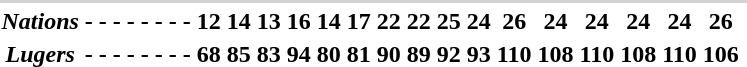<table>
<tr>
</tr>
<tr>
</tr>
<tr>
</tr>
<tr>
</tr>
<tr>
</tr>
<tr>
</tr>
<tr>
</tr>
<tr>
</tr>
<tr>
</tr>
<tr>
</tr>
<tr>
</tr>
<tr>
</tr>
<tr>
</tr>
<tr>
</tr>
<tr>
</tr>
<tr>
</tr>
<tr>
</tr>
<tr>
</tr>
<tr>
</tr>
<tr>
</tr>
<tr>
</tr>
<tr>
</tr>
<tr>
</tr>
<tr>
</tr>
<tr>
</tr>
<tr>
</tr>
<tr>
</tr>
<tr>
</tr>
<tr>
</tr>
<tr>
</tr>
<tr>
</tr>
<tr>
</tr>
<tr>
</tr>
<tr>
</tr>
<tr>
</tr>
<tr>
</tr>
<tr>
</tr>
<tr>
</tr>
<tr>
</tr>
<tr>
</tr>
<tr>
</tr>
<tr>
</tr>
<tr>
</tr>
<tr>
</tr>
<tr>
</tr>
<tr>
</tr>
<tr>
</tr>
<tr>
</tr>
<tr>
</tr>
<tr>
</tr>
<tr>
</tr>
<tr>
</tr>
<tr>
</tr>
<tr>
</tr>
<tr>
</tr>
<tr>
<td colspan=26 bgcolor=lightgray></td>
</tr>
<tr>
<th><em>Nations</em></th>
<th>-</th>
<th>-</th>
<th>-</th>
<th>-</th>
<th>-</th>
<th>-</th>
<th>-</th>
<th>-</th>
<th>12</th>
<th>14</th>
<th>13</th>
<th>16</th>
<th>14</th>
<th>17</th>
<th>22</th>
<th>22</th>
<th>25</th>
<th>24</th>
<th>26</th>
<th>24</th>
<th>24</th>
<th>24</th>
<th>24</th>
<th>26</th>
<th></th>
</tr>
<tr>
<th><em>Lugers</em></th>
<th>-</th>
<th>-</th>
<th>-</th>
<th>-</th>
<th>-</th>
<th>-</th>
<th>-</th>
<th>-</th>
<th>68</th>
<th>85</th>
<th>83</th>
<th>94</th>
<th>80</th>
<th>81</th>
<th>90</th>
<th>89</th>
<th>92</th>
<th>93</th>
<th>110</th>
<th>108</th>
<th>110</th>
<th>108</th>
<th>110</th>
<th>106</th>
<th></th>
</tr>
<tr>
</tr>
</table>
